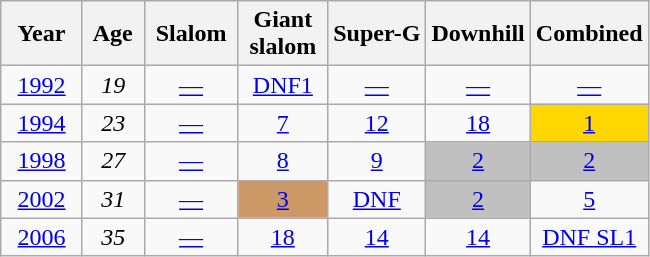<table class=wikitable style="text-align:center">
<tr>
<th>  Year  </th>
<th> Age </th>
<th> Slalom </th>
<th> Giant <br> slalom </th>
<th>Super-G</th>
<th>Downhill</th>
<th>Combined</th>
</tr>
<tr>
<td><a href='#'>1992</a></td>
<td><em>19</em></td>
<td><a href='#'>—</a></td>
<td><a href='#'>DNF1</a></td>
<td><a href='#'>—</a></td>
<td><a href='#'>—</a></td>
<td><a href='#'>—</a></td>
</tr>
<tr>
<td><a href='#'>1994</a></td>
<td><em>23</em></td>
<td><a href='#'>—</a></td>
<td><a href='#'>7</a></td>
<td><a href='#'>12</a></td>
<td><a href='#'>18</a></td>
<td style="background:gold;"><a href='#'>1</a></td>
</tr>
<tr>
<td><a href='#'>1998</a></td>
<td><em>27</em></td>
<td><a href='#'>—</a></td>
<td><a href='#'>8</a></td>
<td><a href='#'>9</a></td>
<td style="background:silver;"><a href='#'>2</a></td>
<td style="background:silver;"><a href='#'>2</a></td>
</tr>
<tr>
<td><a href='#'>2002</a></td>
<td><em>31</em></td>
<td><a href='#'>—</a></td>
<td style="background:#c96;"><a href='#'>3</a></td>
<td><a href='#'>DNF</a></td>
<td style="background:silver;"><a href='#'>2</a></td>
<td><a href='#'>5</a></td>
</tr>
<tr>
<td><a href='#'>2006</a></td>
<td><em>35</em></td>
<td><a href='#'>—</a></td>
<td><a href='#'>18</a></td>
<td><a href='#'>14</a></td>
<td><a href='#'>14</a></td>
<td><a href='#'>DNF SL1</a></td>
</tr>
</table>
